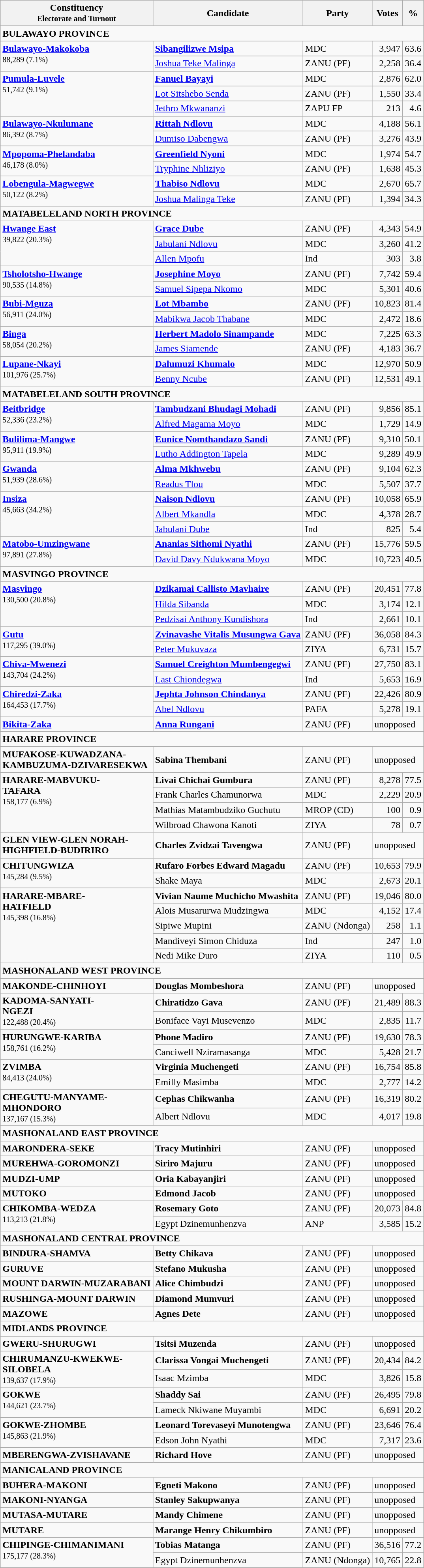<table class=wikitable>
<tr>
<th>Constituency<br><small>Electorate and Turnout</small></th>
<th>Candidate</th>
<th>Party</th>
<th>Votes</th>
<th>%</th>
</tr>
<tr>
<td colspan=5><strong>BULAWAYO PROVINCE</strong></td>
</tr>
<tr>
<td valign="top" rowspan="2"><strong><a href='#'>Bulawayo-Makokoba</a></strong><br><small>88,289 (7.1%)</small></td>
<td align="left"><strong><a href='#'>Sibangilizwe Msipa</a></strong></td>
<td align="left">MDC</td>
<td align="right">3,947</td>
<td align="right">63.6</td>
</tr>
<tr>
<td align="left"><a href='#'>Joshua Teke Malinga</a></td>
<td align="left">ZANU (PF)</td>
<td align="right">2,258</td>
<td align="right">36.4</td>
</tr>
<tr>
<td valign="top" rowspan="3"><strong><a href='#'>Pumula-Luvele</a></strong><br><small>51,742 (9.1%)</small></td>
<td align="left"><strong><a href='#'>Fanuel Bayayi</a></strong></td>
<td align="left">MDC</td>
<td align="right">2,876</td>
<td align="right">62.0</td>
</tr>
<tr>
<td align="left"><a href='#'>Lot Sitshebo Senda</a></td>
<td align="left">ZANU (PF)</td>
<td align="right">1,550</td>
<td align="right">33.4</td>
</tr>
<tr>
<td align="left"><a href='#'>Jethro Mkwananzi</a></td>
<td align="left">ZAPU FP</td>
<td align="right">213</td>
<td align="right">4.6</td>
</tr>
<tr>
<td valign="top" rowspan="2"><strong><a href='#'>Bulawayo-Nkulumane</a></strong><br><small>86,392 (8.7%)</small></td>
<td align="left"><strong><a href='#'>Rittah Ndlovu</a></strong></td>
<td align="left">MDC</td>
<td align="right">4,188</td>
<td align="right">56.1</td>
</tr>
<tr>
<td align="left"><a href='#'>Dumiso Dabengwa</a></td>
<td align="left">ZANU (PF)</td>
<td align="right">3,276</td>
<td align="right">43.9</td>
</tr>
<tr>
<td valign="top" rowspan="2"><strong><a href='#'>Mpopoma-Phelandaba</a></strong><br><small>46,178 (8.0%)</small></td>
<td align="left"><strong><a href='#'>Greenfield Nyoni</a></strong></td>
<td align="left">MDC</td>
<td align="right">1,974</td>
<td align="right">54.7</td>
</tr>
<tr>
<td align="left"><a href='#'>Tryphine Nhliziyo</a></td>
<td align="left">ZANU (PF)</td>
<td align="right">1,638</td>
<td align="right">45.3</td>
</tr>
<tr>
<td valign="top" rowspan="2"><strong><a href='#'>Lobengula-Magwegwe</a></strong><br><small>50,122 (8.2%)</small></td>
<td align="left"><strong><a href='#'>Thabiso Ndlovu</a></strong></td>
<td align="left">MDC</td>
<td align="right">2,670</td>
<td align="right">65.7</td>
</tr>
<tr>
<td align="left"><a href='#'>Joshua Malinga Teke</a></td>
<td align="left">ZANU (PF)</td>
<td align="right">1,394</td>
<td align="right">34.3</td>
</tr>
<tr>
<td colspan=5><strong>MATABELELAND NORTH PROVINCE</strong></td>
</tr>
<tr>
<td valign="top" rowspan="3"><strong><a href='#'>Hwange East</a></strong><br><small>39,822 (20.3%)</small></td>
<td align="left"><strong><a href='#'>Grace Dube</a></strong></td>
<td align="left">ZANU (PF)</td>
<td align="right">4,343</td>
<td align="right">54.9</td>
</tr>
<tr>
<td align="left"><a href='#'>Jabulani Ndlovu</a></td>
<td align="left">MDC</td>
<td align="right">3,260</td>
<td align="right">41.2</td>
</tr>
<tr>
<td align="left"><a href='#'>Allen Mpofu</a></td>
<td align="left">Ind</td>
<td align="right">303</td>
<td align="right">3.8</td>
</tr>
<tr>
<td valign="top" rowspan="2"><strong><a href='#'>Tsholotsho-Hwange</a></strong><br><small>90,535 (14.8%)</small></td>
<td align="left"><strong><a href='#'>Josephine Moyo</a></strong></td>
<td align="left">ZANU (PF)</td>
<td align="right">7,742</td>
<td align="right">59.4</td>
</tr>
<tr>
<td align="left"><a href='#'>Samuel Sipepa Nkomo</a></td>
<td align="left">MDC</td>
<td align="right">5,301</td>
<td align="right">40.6</td>
</tr>
<tr>
<td valign="top" rowspan="2"><strong><a href='#'>Bubi-Mguza</a></strong><br><small>56,911 (24.0%)</small></td>
<td align="left"><strong><a href='#'>Lot Mbambo</a></strong></td>
<td align="left">ZANU (PF)</td>
<td align="right">10,823</td>
<td align="right">81.4</td>
</tr>
<tr>
<td align="left"><a href='#'>Mabikwa Jacob Thabane</a></td>
<td align="left">MDC</td>
<td align="right">2,472</td>
<td align="right">18.6</td>
</tr>
<tr>
<td valign="top" rowspan="2"><strong><a href='#'>Binga</a></strong><br><small>58,054 (20.2%)</small></td>
<td align="left"><strong><a href='#'>Herbert Madolo Sinampande</a></strong></td>
<td align="left">MDC</td>
<td align="right">7,225</td>
<td align="right">63.3</td>
</tr>
<tr>
<td align="left"><a href='#'>James Siamende</a></td>
<td align="left">ZANU (PF)</td>
<td align="right">4,183</td>
<td align="right">36.7</td>
</tr>
<tr>
<td valign="top" rowspan="2"><strong><a href='#'>Lupane-Nkayi</a></strong><br><small>101,976 (25.7%)</small></td>
<td align="left"><strong><a href='#'>Dalumuzi Khumalo</a></strong></td>
<td align="left">MDC</td>
<td align="right">12,970</td>
<td align="right">50.9</td>
</tr>
<tr>
<td align="left"><a href='#'>Benny Ncube</a></td>
<td align="left">ZANU (PF)</td>
<td align="right">12,531</td>
<td align="right">49.1</td>
</tr>
<tr>
<td colspan=5><strong>MATABELELAND SOUTH PROVINCE</strong></td>
</tr>
<tr>
<td valign="top" rowspan="2"><strong><a href='#'>Beitbridge</a></strong><br><small>52,336 (23.2%)</small></td>
<td align="left"><strong><a href='#'>Tambudzani Bhudagi Mohadi</a></strong></td>
<td align="left">ZANU (PF)</td>
<td align="right">9,856</td>
<td align="right">85.1</td>
</tr>
<tr>
<td align="left"><a href='#'>Alfred Magama Moyo</a></td>
<td align="left">MDC</td>
<td align="right">1,729</td>
<td align="right">14.9</td>
</tr>
<tr>
<td valign="top" rowspan="2"><strong><a href='#'>Bulilima-Mangwe</a></strong><br><small>95,911 (19.9%)</small></td>
<td align="left"><strong><a href='#'>Eunice Nomthandazo Sandi</a></strong></td>
<td align="left">ZANU (PF)</td>
<td align="right">9,310</td>
<td align="right">50.1</td>
</tr>
<tr>
<td align="left"><a href='#'>Lutho Addington Tapela</a></td>
<td align="left">MDC</td>
<td align="right">9,289</td>
<td align="right">49.9</td>
</tr>
<tr>
<td valign="top" rowspan="2"><strong><a href='#'>Gwanda</a></strong><br><small>51,939 (28.6%)</small></td>
<td align="left"><strong><a href='#'>Alma Mkhwebu</a></strong></td>
<td align="left">ZANU (PF)</td>
<td align="right">9,104</td>
<td align="right">62.3</td>
</tr>
<tr>
<td align="left"><a href='#'>Readus Tlou</a></td>
<td align="left">MDC</td>
<td align="right">5,507</td>
<td align="right">37.7</td>
</tr>
<tr>
<td valign="top" rowspan="3"><strong><a href='#'>Insiza</a></strong><br><small>45,663 (34.2%)</small></td>
<td align="left"><strong><a href='#'>Naison Ndlovu</a></strong></td>
<td align="left">ZANU (PF)</td>
<td align="right">10,058</td>
<td align="right">65.9</td>
</tr>
<tr>
<td align="left"><a href='#'>Albert Mkandla</a></td>
<td align="left">MDC</td>
<td align="right">4,378</td>
<td align="right">28.7</td>
</tr>
<tr>
<td align="left"><a href='#'>Jabulani Dube</a></td>
<td align="left">Ind</td>
<td align="right">825</td>
<td align="right">5.4</td>
</tr>
<tr>
<td valign="top" rowspan="2"><strong><a href='#'>Matobo-Umzingwane</a></strong><br><small>97,891 (27.8%)</small></td>
<td align="left"><strong><a href='#'>Ananias Sithomi Nyathi</a></strong></td>
<td align="left">ZANU (PF)</td>
<td align="right">15,776</td>
<td align="right">59.5</td>
</tr>
<tr>
<td align="left"><a href='#'>David Davy Ndukwana Moyo</a></td>
<td align="left">MDC</td>
<td align="right">10,723</td>
<td align="right">40.5</td>
</tr>
<tr>
<td colspan=5><strong>MASVINGO PROVINCE</strong></td>
</tr>
<tr>
<td valign="top" rowspan="3"><strong><a href='#'>Masvingo</a></strong><br><small>130,500 (20.8%)</small></td>
<td align="left"><strong><a href='#'>Dzikamai Callisto Mavhaire</a></strong></td>
<td align="left">ZANU (PF)</td>
<td align="right">20,451</td>
<td align="right">77.8</td>
</tr>
<tr>
<td align="left"><a href='#'>Hilda Sibanda</a></td>
<td align="left">MDC</td>
<td align="right">3,174</td>
<td align="right">12.1</td>
</tr>
<tr>
<td align="left"><a href='#'>Pedzisai Anthony Kundishora</a></td>
<td align="left">Ind</td>
<td align="right">2,661</td>
<td align="right">10.1</td>
</tr>
<tr>
<td valign="top" rowspan="2"><strong><a href='#'>Gutu</a></strong><br><small>117,295 (39.0%)</small></td>
<td align="left"><strong><a href='#'>Zvinavashe Vitalis Musungwa Gava</a></strong></td>
<td align="left">ZANU (PF)</td>
<td align="right">36,058</td>
<td align="right">84.3</td>
</tr>
<tr>
<td align="left"><a href='#'>Peter Mukuvaza</a></td>
<td align="left">ZIYA</td>
<td align="right">6,731</td>
<td align="right">15.7</td>
</tr>
<tr>
<td valign="top" rowspan="2"><strong><a href='#'>Chiva-Mwenezi</a></strong><br><small>143,704 (24.2%)</small></td>
<td align="left"><strong><a href='#'>Samuel Creighton Mumbengegwi</a></strong></td>
<td align="left">ZANU (PF)</td>
<td align="right">27,750</td>
<td align="right">83.1</td>
</tr>
<tr>
<td align="left"><a href='#'>Last Chiondegwa</a></td>
<td align="left">Ind</td>
<td align="right">5,653</td>
<td align="right">16.9</td>
</tr>
<tr>
<td valign="top" rowspan="2"><strong><a href='#'>Chiredzi-Zaka</a></strong><br><small>164,453 (17.7%)</small></td>
<td align="left"><strong><a href='#'>Jephta Johnson Chindanya</a></strong></td>
<td align="left">ZANU (PF)</td>
<td align="right">22,426</td>
<td align="right">80.9</td>
</tr>
<tr>
<td align="left"><a href='#'>Abel Ndlovu</a></td>
<td align="left">PAFA</td>
<td align="right">5,278</td>
<td align="right">19.1</td>
</tr>
<tr>
<td valign="top"><strong><a href='#'>Bikita-Zaka</a></strong></td>
<td align="left"><strong><a href='#'>Anna Rungani</a></strong></td>
<td align="left">ZANU (PF)</td>
<td colspan=2>unopposed</td>
</tr>
<tr>
<td colspan=5><strong>HARARE PROVINCE</strong></td>
</tr>
<tr>
<td valign="top"><strong>MUFAKOSE-KUWADZANA-<br>KAMBUZUMA-DZIVARESEKWA</strong></td>
<td align="left"><strong>Sabina Thembani</strong></td>
<td align="left">ZANU (PF)</td>
<td colspan=2>unopposed</td>
</tr>
<tr>
<td valign="top" rowspan="4"><strong>HARARE-MABVUKU-<br>TAFARA</strong><br><small>158,177 (6.9%)</small></td>
<td align="left"><strong>Livai Chichai Gumbura</strong></td>
<td align="left">ZANU (PF)</td>
<td align="right">8,278</td>
<td align="right">77.5</td>
</tr>
<tr>
<td align="left">Frank Charles Chamunorwa</td>
<td align="left">MDC</td>
<td align="right">2,229</td>
<td align="right">20.9</td>
</tr>
<tr>
<td align="left">Mathias Matambudziko Guchutu</td>
<td align="left">MROP (CD)</td>
<td align="right">100</td>
<td align="right">0.9</td>
</tr>
<tr>
<td align="left">Wilbroad Chawona Kanoti</td>
<td align="left">ZIYA</td>
<td align="right">78</td>
<td align="right">0.7</td>
</tr>
<tr>
<td valign="top"><strong>GLEN VIEW-GLEN NORAH-<br>HIGHFIELD-BUDIRIRO</strong></td>
<td align="left"><strong>Charles Zvidzai Tavengwa</strong></td>
<td align="left">ZANU (PF)</td>
<td colspan=2>unopposed</td>
</tr>
<tr>
<td valign="top" rowspan="2"><strong>CHITUNGWIZA</strong><br><small>145,284 (9.5%)</small></td>
<td align="left"><strong>Rufaro Forbes Edward Magadu</strong></td>
<td align="left">ZANU (PF)</td>
<td align="right">10,653</td>
<td align="right">79.9</td>
</tr>
<tr>
<td align="left">Shake Maya</td>
<td align="left">MDC</td>
<td align="right">2,673</td>
<td align="right">20.1</td>
</tr>
<tr>
<td valign="top" rowspan="5"><strong>HARARE-MBARE-<br>HATFIELD</strong><br><small>145,398 (16.8%)</small></td>
<td align="left"><strong>Vivian Naume Muchicho Mwashita</strong></td>
<td align="left">ZANU (PF)</td>
<td align="right">19,046</td>
<td align="right">80.0</td>
</tr>
<tr>
<td align="left">Alois Musarurwa Mudzingwa</td>
<td align="left">MDC</td>
<td align="right">4,152</td>
<td align="right">17.4</td>
</tr>
<tr>
<td align="left">Sipiwe Mupini</td>
<td align="left">ZANU (Ndonga)</td>
<td align="right">258</td>
<td align="right">1.1</td>
</tr>
<tr>
<td align="left">Mandiveyi Simon Chiduza</td>
<td align="left">Ind</td>
<td align="right">247</td>
<td align="right">1.0</td>
</tr>
<tr>
<td align="left">Nedi Mike Duro</td>
<td align="left">ZIYA</td>
<td align="right">110</td>
<td align="right">0.5</td>
</tr>
<tr>
<td colspan=5><strong>MASHONALAND WEST PROVINCE</strong></td>
</tr>
<tr>
<td valign="top"><strong>MAKONDE-CHINHOYI</strong></td>
<td align="left"><strong>Douglas Mombeshora</strong></td>
<td align="left">ZANU (PF)</td>
<td colspan=2>unopposed</td>
</tr>
<tr>
<td valign="top" rowspan="2"><strong>KADOMA-SANYATI-<br>NGEZI</strong><br><small>122,488 (20.4%)</small></td>
<td align="left"><strong>Chiratidzo Gava</strong></td>
<td align="left">ZANU (PF)</td>
<td align="right">21,489</td>
<td align="right">88.3</td>
</tr>
<tr>
<td align="left">Boniface Vayi Musevenzo</td>
<td align="left">MDC</td>
<td align="right">2,835</td>
<td align="right">11.7</td>
</tr>
<tr>
<td valign="top" rowspan="2"><strong>HURUNGWE-KARIBA</strong><br><small>158,761 (16.2%)</small></td>
<td align="left"><strong>Phone Madiro</strong></td>
<td align="left">ZANU (PF)</td>
<td align="right">19,630</td>
<td align="right">78.3</td>
</tr>
<tr>
<td align="left">Canciwell Nziramasanga</td>
<td align="left">MDC</td>
<td align="right">5,428</td>
<td align="right">21.7</td>
</tr>
<tr>
<td valign="top" rowspan="2"><strong>ZVIMBA</strong><br><small>84,413 (24.0%)</small></td>
<td align="left"><strong>Virginia Muchengeti</strong></td>
<td align="left">ZANU (PF)</td>
<td align="right">16,754</td>
<td align="right">85.8</td>
</tr>
<tr>
<td align="left">Emilly Masimba</td>
<td align="left">MDC</td>
<td align="right">2,777</td>
<td align="right">14.2</td>
</tr>
<tr>
<td valign="top" rowspan="2"><strong>CHEGUTU-MANYAME-<br>MHONDORO</strong><br><small>137,167 (15.3%)</small></td>
<td align="left"><strong>Cephas Chikwanha</strong></td>
<td align="left">ZANU (PF)</td>
<td align="right">16,319</td>
<td align="right">80.2</td>
</tr>
<tr>
<td align="left">Albert Ndlovu</td>
<td align="left">MDC</td>
<td align="right">4,017</td>
<td align="right">19.8</td>
</tr>
<tr>
<td colspan=5><strong>MASHONALAND EAST PROVINCE</strong></td>
</tr>
<tr>
<td valign="top"><strong>MARONDERA-SEKE</strong></td>
<td align="left"><strong>Tracy Mutinhiri</strong></td>
<td align="left">ZANU (PF)</td>
<td colspan=2>unopposed</td>
</tr>
<tr>
<td valign="top"><strong>MUREHWA-GOROMONZI</strong></td>
<td align="left"><strong>Siriro Majuru</strong></td>
<td align="left">ZANU (PF)</td>
<td colspan=2>unopposed</td>
</tr>
<tr>
<td valign="top"><strong>MUDZI-UMP</strong></td>
<td align="left"><strong>Oria Kabayanjiri</strong></td>
<td align="left">ZANU (PF)</td>
<td colspan=2>unopposed</td>
</tr>
<tr>
<td valign="top"><strong>MUTOKO</strong></td>
<td align="left"><strong>Edmond Jacob</strong></td>
<td align="left">ZANU (PF)</td>
<td colspan=2>unopposed</td>
</tr>
<tr>
<td valign="top" rowspan="2"><strong>CHIKOMBA-WEDZA</strong><br><small>113,213 (21.8%)</small></td>
<td align="left"><strong>Rosemary Goto</strong></td>
<td align="left">ZANU (PF)</td>
<td align="right">20,073</td>
<td align="right">84.8</td>
</tr>
<tr>
<td align="left">Egypt Dzinemunhenzva</td>
<td align="left">ANP</td>
<td align="right">3,585</td>
<td align="right">15.2</td>
</tr>
<tr>
<td colspan=5><strong>MASHONALAND CENTRAL PROVINCE</strong></td>
</tr>
<tr>
<td valign="top"><strong>BINDURA-SHAMVA</strong></td>
<td align="left"><strong>Betty Chikava</strong></td>
<td align="left">ZANU (PF)</td>
<td colspan=2>unopposed</td>
</tr>
<tr>
<td valign="top"><strong>GURUVE</strong></td>
<td align="left"><strong>Stefano Mukusha</strong></td>
<td align="left">ZANU (PF)</td>
<td colspan=2>unopposed</td>
</tr>
<tr>
<td valign="top"><strong>MOUNT DARWIN-MUZARABANI</strong></td>
<td align="left"><strong>Alice Chimbudzi</strong></td>
<td align="left">ZANU (PF)</td>
<td colspan=2>unopposed</td>
</tr>
<tr>
<td valign="top"><strong>RUSHINGA-MOUNT DARWIN</strong></td>
<td align="left"><strong>Diamond Mumvuri</strong></td>
<td align="left">ZANU (PF)</td>
<td colspan=2>unopposed</td>
</tr>
<tr>
<td valign="top"><strong>MAZOWE</strong></td>
<td align="left"><strong>Agnes Dete</strong></td>
<td align="left">ZANU (PF)</td>
<td colspan=2>unopposed</td>
</tr>
<tr>
<td colspan=5><strong>MIDLANDS PROVINCE</strong></td>
</tr>
<tr>
<td valign="top"><strong>GWERU-SHURUGWI</strong></td>
<td align="left"><strong>Tsitsi Muzenda</strong></td>
<td align="left">ZANU (PF)</td>
<td colspan=2>unopposed</td>
</tr>
<tr>
<td valign="top" rowspan="2"><strong>CHIRUMANZU-KWEKWE-<br>SILOBELA</strong><br><small>139,637 (17.9%)</small></td>
<td align="left"><strong>Clarissa Vongai Muchengeti</strong></td>
<td align="left">ZANU (PF)</td>
<td align="right">20,434</td>
<td align="right">84.2</td>
</tr>
<tr>
<td align="left">Isaac Mzimba</td>
<td align="left">MDC</td>
<td align="right">3,826</td>
<td align="right">15.8</td>
</tr>
<tr>
<td valign="top" rowspan="2"><strong>GOKWE</strong><br><small>144,621 (23.7%)</small></td>
<td align="left"><strong>Shaddy Sai</strong></td>
<td align="left">ZANU (PF)</td>
<td align="right">26,495</td>
<td align="right">79.8</td>
</tr>
<tr>
<td align="left">Lameck Nkiwane Muyambi</td>
<td align="left">MDC</td>
<td align="right">6,691</td>
<td align="right">20.2</td>
</tr>
<tr>
<td valign="top" rowspan="2"><strong>GOKWE-ZHOMBE</strong><br><small>145,863 (21.9%)</small></td>
<td align="left"><strong>Leonard Torevaseyi Munotengwa</strong></td>
<td align="left">ZANU (PF)</td>
<td align="right">23,646</td>
<td align="right">76.4</td>
</tr>
<tr>
<td align="left">Edson John Nyathi</td>
<td align="left">MDC</td>
<td align="right">7,317</td>
<td align="right">23.6</td>
</tr>
<tr>
<td valign="top"><strong>MBERENGWA-ZVISHAVANE</strong></td>
<td align="left"><strong>Richard Hove</strong></td>
<td align="left">ZANU (PF)</td>
<td colspan=2>unopposed</td>
</tr>
<tr>
<td colspan=5><strong>MANICALAND PROVINCE</strong></td>
</tr>
<tr>
<td valign="top"><strong>BUHERA-MAKONI</strong></td>
<td align="left"><strong>Egneti Makono</strong></td>
<td align="left">ZANU (PF)</td>
<td colspan=2>unopposed</td>
</tr>
<tr>
<td valign="top"><strong>MAKONI-NYANGA</strong></td>
<td align="left"><strong>Stanley Sakupwanya</strong></td>
<td align="left">ZANU (PF)</td>
<td colspan=2>unopposed</td>
</tr>
<tr>
<td valign="top"><strong>MUTASA-MUTARE</strong></td>
<td align="left"><strong>Mandy Chimene</strong></td>
<td align="left">ZANU (PF)</td>
<td colspan=2>unopposed</td>
</tr>
<tr>
<td valign="top"><strong>MUTARE</strong></td>
<td align="left"><strong>Marange Henry Chikumbiro</strong></td>
<td align="left">ZANU (PF)</td>
<td colspan=2>unopposed</td>
</tr>
<tr>
<td valign="top" rowspan="2"><strong>CHIPINGE-CHIMANIMANI</strong><br><small>175,177 (28.3%)</small></td>
<td align="left"><strong>Tobias Matanga</strong></td>
<td align="left">ZANU (PF)</td>
<td align="right">36,516</td>
<td align="right">77.2</td>
</tr>
<tr>
<td align="left">Egypt Dzinemunhenzva</td>
<td align="left">ZANU (Ndonga)</td>
<td align="right">10,765</td>
<td align="right">22.8</td>
</tr>
<tr>
</tr>
</table>
